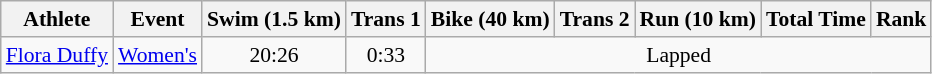<table class="wikitable" style="font-size:90%">
<tr>
<th>Athlete</th>
<th>Event</th>
<th>Swim (1.5 km)</th>
<th>Trans 1</th>
<th>Bike (40 km)</th>
<th>Trans 2</th>
<th>Run (10 km)</th>
<th>Total Time</th>
<th>Rank</th>
</tr>
<tr align=center>
<td align=left><a href='#'>Flora Duffy</a></td>
<td align=left><a href='#'>Women's</a></td>
<td>20:26</td>
<td>0:33</td>
<td colspan=5>Lapped</td>
</tr>
</table>
